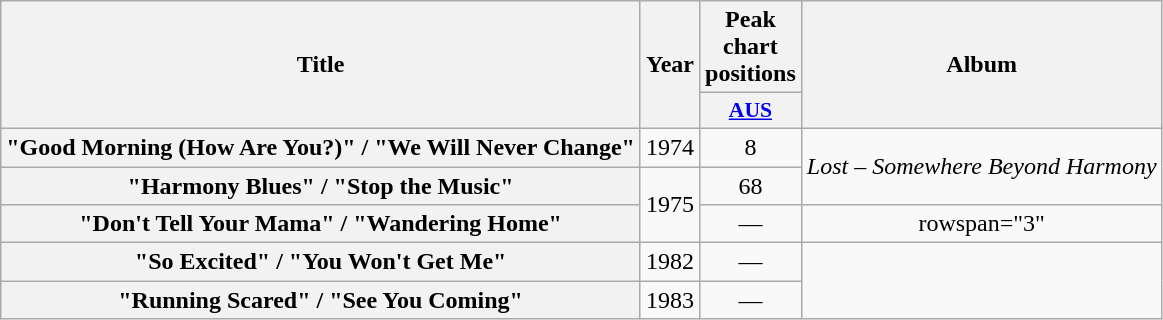<table class="wikitable plainrowheaders" style="text-align:center">
<tr>
<th scope="col" rowspan="2">Title</th>
<th scope="col" rowspan="2">Year</th>
<th scope="col" colspan="1">Peak chart positions</th>
<th scope="col" rowspan="2">Album</th>
</tr>
<tr>
<th scope="col" style="width:3em; font-size:90%"><a href='#'>AUS</a><br></th>
</tr>
<tr>
<th scope="row">"Good Morning (How Are You?)" / "We Will Never Change"</th>
<td>1974</td>
<td>8</td>
<td rowspan="2"><em>Lost – Somewhere Beyond Harmony</em></td>
</tr>
<tr>
<th scope="row">"Harmony Blues" / "Stop the Music"</th>
<td rowspan="2">1975</td>
<td>68</td>
</tr>
<tr>
<th scope="row">"Don't Tell Your Mama" / "Wandering Home"</th>
<td>—</td>
<td>rowspan="3" </td>
</tr>
<tr>
<th scope="row">"So Excited" / "You Won't Get Me"</th>
<td>1982</td>
<td>—</td>
</tr>
<tr>
<th scope="row">"Running Scared" / "See You Coming"</th>
<td>1983</td>
<td>—</td>
</tr>
</table>
